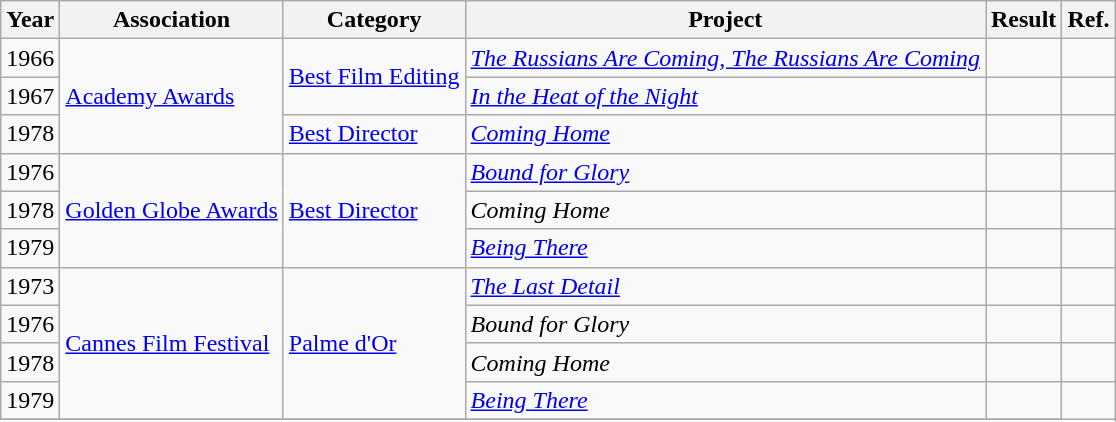<table class=wikitable>
<tr>
<th>Year</th>
<th>Association</th>
<th>Category</th>
<th>Project</th>
<th>Result</th>
<th>Ref.</th>
</tr>
<tr>
<td>1966</td>
<td rowspan=3><a href='#'>Academy Awards</a></td>
<td rowspan=2><a href='#'>Best Film Editing</a></td>
<td><em><a href='#'>The Russians Are Coming, The Russians Are Coming</a></em></td>
<td></td>
<td></td>
</tr>
<tr>
<td>1967</td>
<td><em><a href='#'>In the Heat of the Night</a></em></td>
<td></td>
<td></td>
</tr>
<tr>
<td>1978</td>
<td><a href='#'>Best Director</a></td>
<td><em><a href='#'>Coming Home</a></em></td>
<td></td>
<td></td>
</tr>
<tr>
<td>1976</td>
<td rowspan=3><a href='#'>Golden Globe Awards</a></td>
<td rowspan=3><a href='#'>Best Director</a></td>
<td><em><a href='#'>Bound for Glory</a></em></td>
<td></td>
<td></td>
</tr>
<tr>
<td>1978</td>
<td><em>Coming Home</em></td>
<td></td>
<td></td>
</tr>
<tr>
<td>1979</td>
<td><em><a href='#'>Being There</a></em></td>
<td></td>
<td></td>
</tr>
<tr>
<td>1973</td>
<td rowspan=4><a href='#'>Cannes Film Festival</a></td>
<td rowspan=4><a href='#'>Palme d'Or</a></td>
<td><em><a href='#'>The Last Detail</a></em></td>
<td></td>
<td></td>
</tr>
<tr>
<td>1976</td>
<td><em>Bound for Glory</em></td>
<td></td>
<td></td>
</tr>
<tr>
<td>1978</td>
<td><em>Coming Home</em></td>
<td></td>
<td></td>
</tr>
<tr>
<td>1979</td>
<td><em><a href='#'>Being There</a></em></td>
<td></td>
</tr>
<tr>
</tr>
</table>
